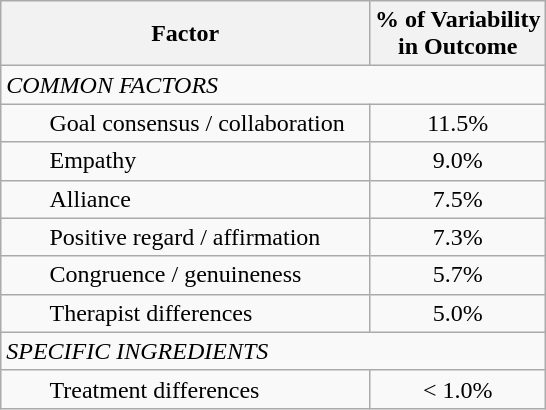<table class="wikitable floatright" style="margin-left:20px;">
<tr>
<th>Factor</th>
<th>% of Variability<br>in Outcome</th>
</tr>
<tr>
<td colspan="2"><em>COMMON FACTORS</em></td>
</tr>
<tr>
<td style="padding-left:2em; padding-right:1em;">Goal consensus / collaboration</td>
<td style="text-align:center;">11.5%</td>
</tr>
<tr>
<td style="padding-left:2em;">Empathy</td>
<td style="text-align:center;">9.0%</td>
</tr>
<tr>
<td style="padding-left:2em;">Alliance</td>
<td style="text-align:center;">7.5%</td>
</tr>
<tr>
<td style="padding-left:2em;">Positive regard / affirmation</td>
<td style="text-align:center;">7.3%</td>
</tr>
<tr>
<td style="padding-left:2em;">Congruence / genuineness</td>
<td style="text-align:center;">5.7%</td>
</tr>
<tr>
<td style="padding-left:2em;">Therapist differences</td>
<td style="text-align:center;">5.0%</td>
</tr>
<tr>
<td colspan="2"><em>SPECIFIC INGREDIENTS</em></td>
</tr>
<tr>
<td style="padding-left:2em;">Treatment differences</td>
<td style="text-align:center;">< 1.0%</td>
</tr>
</table>
